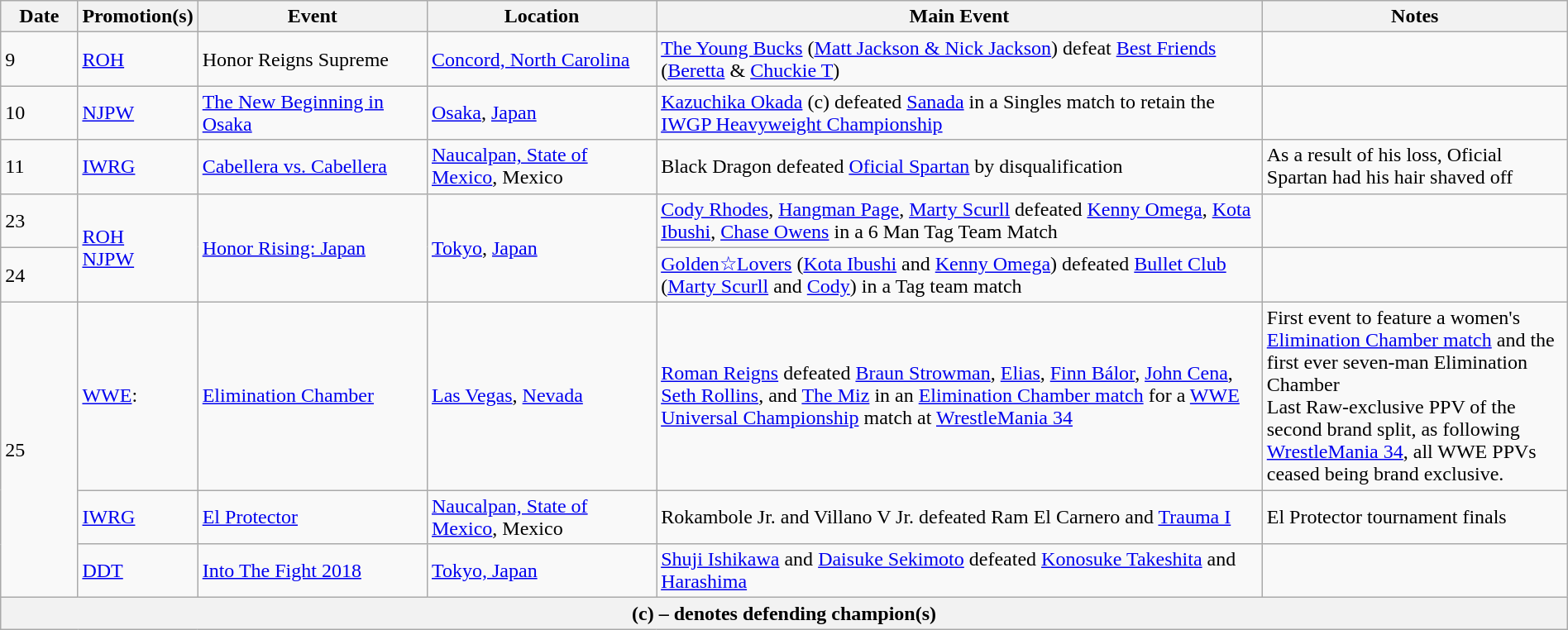<table class="wikitable" style="width:100%;">
<tr>
<th width=5%>Date</th>
<th width=5%>Promotion(s)</th>
<th style="width:15%;">Event</th>
<th style="width:15%;">Location</th>
<th style="width:40%;">Main Event</th>
<th style="width:20%;">Notes</th>
</tr>
<tr>
<td>9</td>
<td><a href='#'>ROH</a></td>
<td>Honor Reigns Supreme</td>
<td><a href='#'>Concord, North Carolina</a></td>
<td><a href='#'>The Young Bucks</a> (<a href='#'>Matt Jackson & Nick Jackson</a>) defeat <a href='#'>Best Friends</a> (<a href='#'>Beretta</a> & <a href='#'>Chuckie T</a>)</td>
<td></td>
</tr>
<tr>
<td>10</td>
<td><a href='#'>NJPW</a></td>
<td><a href='#'>The New Beginning in Osaka</a></td>
<td><a href='#'>Osaka</a>, <a href='#'>Japan</a></td>
<td><a href='#'>Kazuchika Okada</a> (c) defeated <a href='#'>Sanada</a> in a Singles match to retain the <a href='#'>IWGP Heavyweight Championship</a></td>
<td></td>
</tr>
<tr>
<td>11</td>
<td><a href='#'>IWRG</a></td>
<td><a href='#'>Cabellera vs. Cabellera</a></td>
<td><a href='#'>Naucalpan, State of Mexico</a>, Mexico</td>
<td>Black Dragon defeated <a href='#'>Oficial Spartan</a> by disqualification</td>
<td>As a result of his loss, Oficial Spartan had his hair shaved off</td>
</tr>
<tr>
<td>23</td>
<td rowspan=2><a href='#'>ROH</a><br> <a href='#'>NJPW</a></td>
<td rowspan=2><a href='#'>Honor Rising: Japan</a></td>
<td rowspan=2><a href='#'>Tokyo</a>, <a href='#'>Japan</a></td>
<td><a href='#'>Cody Rhodes</a>, <a href='#'>Hangman Page</a>, <a href='#'>Marty Scurll</a> defeated <a href='#'>Kenny Omega</a>, <a href='#'>Kota Ibushi</a>, <a href='#'>Chase Owens</a> in a 6 Man Tag Team Match</td>
<td></td>
</tr>
<tr>
<td>24</td>
<td><a href='#'>Golden☆Lovers</a> (<a href='#'>Kota Ibushi</a> and <a href='#'>Kenny Omega</a>) defeated <a href='#'>Bullet Club</a> (<a href='#'>Marty Scurll</a> and <a href='#'>Cody</a>) in a Tag team match</td>
<td></td>
</tr>
<tr>
<td rowspan=3>25</td>
<td><a href='#'>WWE</a>:<br></td>
<td><a href='#'>Elimination Chamber</a></td>
<td><a href='#'>Las Vegas</a>, <a href='#'>Nevada</a></td>
<td><a href='#'>Roman Reigns</a> defeated <a href='#'>Braun Strowman</a>, <a href='#'>Elias</a>, <a href='#'>Finn Bálor</a>, <a href='#'>John Cena</a>, <a href='#'>Seth Rollins</a>, and <a href='#'>The Miz</a> in an <a href='#'>Elimination Chamber match</a> for a <a href='#'>WWE Universal Championship</a> match at <a href='#'>WrestleMania 34</a></td>
<td>First event to feature a women's <a href='#'>Elimination Chamber match</a> and the first ever seven-man Elimination Chamber<br> Last Raw-exclusive PPV of the second brand split, as following <a href='#'>WrestleMania 34</a>, all WWE PPVs ceased being brand exclusive.</td>
</tr>
<tr>
<td><a href='#'>IWRG</a></td>
<td><a href='#'>El Protector</a></td>
<td><a href='#'>Naucalpan, State of Mexico</a>, Mexico</td>
<td>Rokambole Jr. and Villano V Jr. defeated Ram El Carnero and <a href='#'>Trauma I</a></td>
<td>El Protector tournament finals</td>
</tr>
<tr>
<td><a href='#'>DDT</a></td>
<td><a href='#'>Into The Fight 2018</a></td>
<td><a href='#'>Tokyo, Japan</a></td>
<td><a href='#'>Shuji Ishikawa</a> and <a href='#'>Daisuke Sekimoto</a> defeated <a href='#'>Konosuke Takeshita</a> and <a href='#'>Harashima</a></td>
</tr>
<tr>
<th colspan="6">(c) – denotes defending champion(s)</th>
</tr>
</table>
